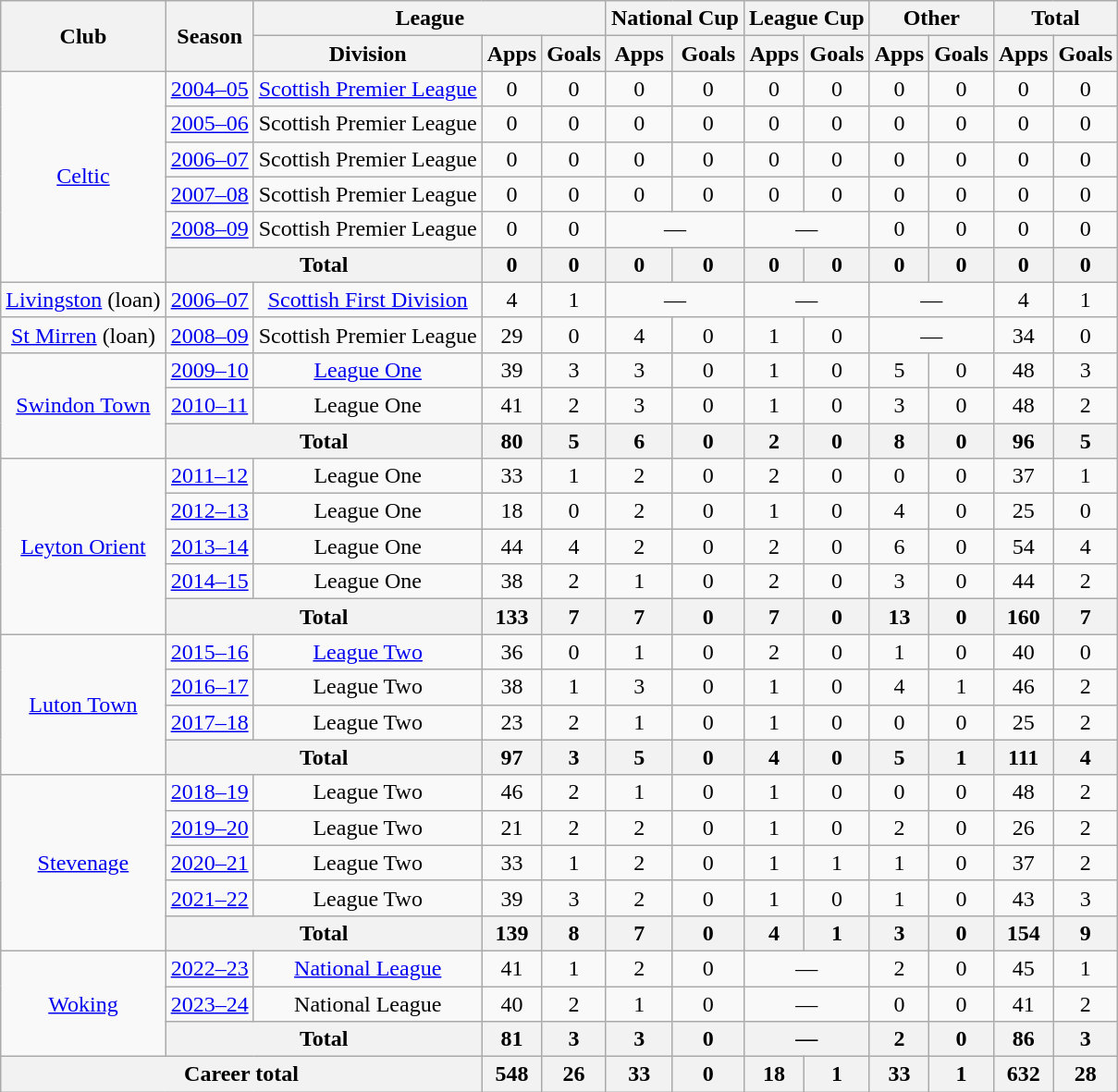<table class=wikitable style=text-align:center>
<tr>
<th rowspan=2>Club</th>
<th rowspan=2>Season</th>
<th colspan=3>League</th>
<th colspan=2>National Cup</th>
<th colspan=2>League Cup</th>
<th colspan=2>Other</th>
<th colspan=2>Total</th>
</tr>
<tr>
<th>Division</th>
<th>Apps</th>
<th>Goals</th>
<th>Apps</th>
<th>Goals</th>
<th>Apps</th>
<th>Goals</th>
<th>Apps</th>
<th>Goals</th>
<th>Apps</th>
<th>Goals</th>
</tr>
<tr>
<td rowspan=6><a href='#'>Celtic</a></td>
<td><a href='#'>2004–05</a></td>
<td><a href='#'>Scottish Premier League</a></td>
<td>0</td>
<td>0</td>
<td>0</td>
<td>0</td>
<td>0</td>
<td>0</td>
<td>0</td>
<td>0</td>
<td>0</td>
<td>0</td>
</tr>
<tr>
<td><a href='#'>2005–06</a></td>
<td>Scottish Premier League</td>
<td>0</td>
<td>0</td>
<td>0</td>
<td>0</td>
<td>0</td>
<td>0</td>
<td>0</td>
<td>0</td>
<td>0</td>
<td>0</td>
</tr>
<tr>
<td><a href='#'>2006–07</a></td>
<td>Scottish Premier League</td>
<td>0</td>
<td>0</td>
<td>0</td>
<td>0</td>
<td>0</td>
<td>0</td>
<td>0</td>
<td>0</td>
<td>0</td>
<td>0</td>
</tr>
<tr>
<td><a href='#'>2007–08</a></td>
<td>Scottish Premier League</td>
<td>0</td>
<td>0</td>
<td>0</td>
<td>0</td>
<td>0</td>
<td>0</td>
<td>0</td>
<td>0</td>
<td>0</td>
<td>0</td>
</tr>
<tr>
<td><a href='#'>2008–09</a></td>
<td>Scottish Premier League</td>
<td>0</td>
<td>0</td>
<td colspan=2>—</td>
<td colspan=2>—</td>
<td>0</td>
<td>0</td>
<td>0</td>
<td>0</td>
</tr>
<tr>
<th colspan=2>Total</th>
<th>0</th>
<th>0</th>
<th>0</th>
<th>0</th>
<th>0</th>
<th>0</th>
<th>0</th>
<th>0</th>
<th>0</th>
<th>0</th>
</tr>
<tr>
<td><a href='#'>Livingston</a> (loan)</td>
<td><a href='#'>2006–07</a></td>
<td><a href='#'>Scottish First Division</a></td>
<td>4</td>
<td>1</td>
<td colspan=2>—</td>
<td colspan=2>—</td>
<td colspan=2>—</td>
<td>4</td>
<td>1</td>
</tr>
<tr>
<td><a href='#'>St Mirren</a> (loan)</td>
<td><a href='#'>2008–09</a></td>
<td>Scottish Premier League</td>
<td>29</td>
<td>0</td>
<td>4</td>
<td>0</td>
<td>1</td>
<td>0</td>
<td colspan=2>—</td>
<td>34</td>
<td>0</td>
</tr>
<tr>
<td rowspan=3><a href='#'>Swindon Town</a></td>
<td><a href='#'>2009–10</a></td>
<td><a href='#'>League One</a></td>
<td>39</td>
<td>3</td>
<td>3</td>
<td>0</td>
<td>1</td>
<td>0</td>
<td>5</td>
<td>0</td>
<td>48</td>
<td>3</td>
</tr>
<tr>
<td><a href='#'>2010–11</a></td>
<td>League One</td>
<td>41</td>
<td>2</td>
<td>3</td>
<td>0</td>
<td>1</td>
<td>0</td>
<td>3</td>
<td>0</td>
<td>48</td>
<td>2</td>
</tr>
<tr>
<th colspan=2>Total</th>
<th>80</th>
<th>5</th>
<th>6</th>
<th>0</th>
<th>2</th>
<th>0</th>
<th>8</th>
<th>0</th>
<th>96</th>
<th>5</th>
</tr>
<tr>
<td rowspan=5><a href='#'>Leyton Orient</a></td>
<td><a href='#'>2011–12</a></td>
<td>League One</td>
<td>33</td>
<td>1</td>
<td>2</td>
<td>0</td>
<td>2</td>
<td>0</td>
<td>0</td>
<td>0</td>
<td>37</td>
<td>1</td>
</tr>
<tr>
<td><a href='#'>2012–13</a></td>
<td>League One</td>
<td>18</td>
<td>0</td>
<td>2</td>
<td>0</td>
<td>1</td>
<td>0</td>
<td>4</td>
<td>0</td>
<td>25</td>
<td>0</td>
</tr>
<tr>
<td><a href='#'>2013–14</a></td>
<td>League One</td>
<td>44</td>
<td>4</td>
<td>2</td>
<td>0</td>
<td>2</td>
<td>0</td>
<td>6</td>
<td>0</td>
<td>54</td>
<td>4</td>
</tr>
<tr>
<td><a href='#'>2014–15</a></td>
<td>League One</td>
<td>38</td>
<td>2</td>
<td>1</td>
<td>0</td>
<td>2</td>
<td>0</td>
<td>3</td>
<td>0</td>
<td>44</td>
<td>2</td>
</tr>
<tr>
<th colspan=2>Total</th>
<th>133</th>
<th>7</th>
<th>7</th>
<th>0</th>
<th>7</th>
<th>0</th>
<th>13</th>
<th>0</th>
<th>160</th>
<th>7</th>
</tr>
<tr>
<td rowspan=4><a href='#'>Luton Town</a></td>
<td><a href='#'>2015–16</a></td>
<td><a href='#'>League Two</a></td>
<td>36</td>
<td>0</td>
<td>1</td>
<td>0</td>
<td>2</td>
<td>0</td>
<td>1</td>
<td>0</td>
<td>40</td>
<td>0</td>
</tr>
<tr>
<td><a href='#'>2016–17</a></td>
<td>League Two</td>
<td>38</td>
<td>1</td>
<td>3</td>
<td>0</td>
<td>1</td>
<td>0</td>
<td>4</td>
<td>1</td>
<td>46</td>
<td>2</td>
</tr>
<tr>
<td><a href='#'>2017–18</a></td>
<td>League Two</td>
<td>23</td>
<td>2</td>
<td>1</td>
<td>0</td>
<td>1</td>
<td>0</td>
<td>0</td>
<td>0</td>
<td>25</td>
<td>2</td>
</tr>
<tr>
<th colspan=2>Total</th>
<th>97</th>
<th>3</th>
<th>5</th>
<th>0</th>
<th>4</th>
<th>0</th>
<th>5</th>
<th>1</th>
<th>111</th>
<th>4</th>
</tr>
<tr>
<td rowspan=5><a href='#'>Stevenage</a></td>
<td><a href='#'>2018–19</a></td>
<td>League Two</td>
<td>46</td>
<td>2</td>
<td>1</td>
<td>0</td>
<td>1</td>
<td>0</td>
<td>0</td>
<td>0</td>
<td>48</td>
<td>2</td>
</tr>
<tr>
<td><a href='#'>2019–20</a></td>
<td>League Two</td>
<td>21</td>
<td>2</td>
<td>2</td>
<td>0</td>
<td>1</td>
<td>0</td>
<td>2</td>
<td>0</td>
<td>26</td>
<td>2</td>
</tr>
<tr>
<td><a href='#'>2020–21</a></td>
<td>League Two</td>
<td>33</td>
<td>1</td>
<td>2</td>
<td>0</td>
<td>1</td>
<td>1</td>
<td>1</td>
<td>0</td>
<td>37</td>
<td>2</td>
</tr>
<tr>
<td><a href='#'>2021–22</a></td>
<td>League Two</td>
<td>39</td>
<td>3</td>
<td>2</td>
<td>0</td>
<td>1</td>
<td>0</td>
<td>1</td>
<td>0</td>
<td>43</td>
<td>3</td>
</tr>
<tr>
<th colspan=2>Total</th>
<th>139</th>
<th>8</th>
<th>7</th>
<th>0</th>
<th>4</th>
<th>1</th>
<th>3</th>
<th>0</th>
<th>154</th>
<th>9</th>
</tr>
<tr>
<td rowspan=3><a href='#'>Woking</a></td>
<td><a href='#'>2022–23</a></td>
<td><a href='#'>National League</a></td>
<td>41</td>
<td>1</td>
<td>2</td>
<td>0</td>
<td colspan="2">—</td>
<td>2</td>
<td>0</td>
<td>45</td>
<td>1</td>
</tr>
<tr>
<td><a href='#'>2023–24</a></td>
<td>National League</td>
<td>40</td>
<td>2</td>
<td>1</td>
<td>0</td>
<td colspan="2">—</td>
<td>0</td>
<td>0</td>
<td>41</td>
<td>2</td>
</tr>
<tr>
<th colspan=2>Total</th>
<th>81</th>
<th>3</th>
<th>3</th>
<th>0</th>
<th colspan="2">—</th>
<th>2</th>
<th>0</th>
<th>86</th>
<th>3</th>
</tr>
<tr>
<th colspan=3>Career total</th>
<th>548</th>
<th>26</th>
<th>33</th>
<th>0</th>
<th>18</th>
<th>1</th>
<th>33</th>
<th>1</th>
<th>632</th>
<th>28</th>
</tr>
</table>
